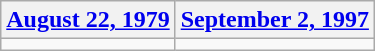<table class=wikitable>
<tr>
<th><a href='#'>August 22, 1979</a></th>
<th><a href='#'>September 2, 1997</a></th>
</tr>
<tr>
<td></td>
<td></td>
</tr>
</table>
